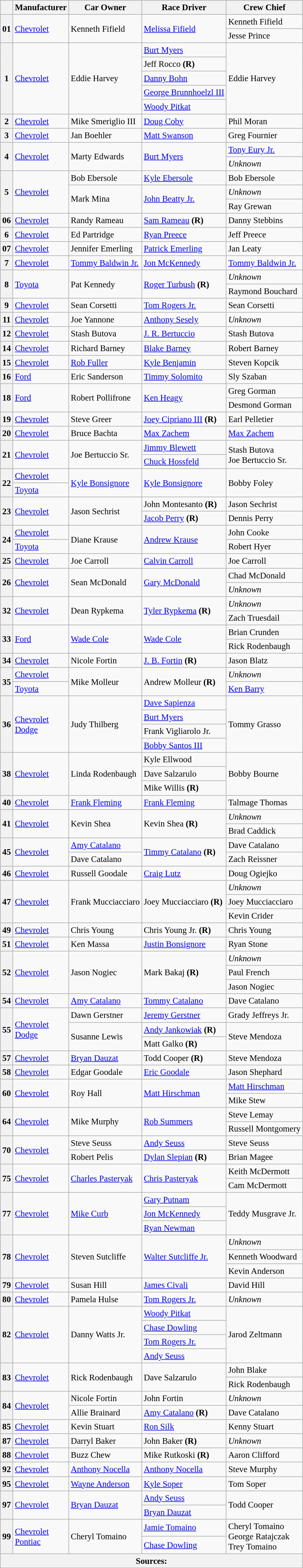<table class="wikitable" style="font-size: 95%;">
<tr>
<th></th>
<th>Manufacturer</th>
<th>Car Owner</th>
<th>Race Driver</th>
<th>Crew Chief</th>
</tr>
<tr>
<th rowspan=2>01</th>
<td rowspan=2><a href='#'>Chevrolet</a></td>
<td rowspan=2>Kenneth Fifield</td>
<td rowspan=2><a href='#'>Melissa Fifield</a></td>
<td>Kenneth Fifield <small></small></td>
</tr>
<tr>
<td>Jesse Prince <small></small></td>
</tr>
<tr>
<th rowspan=5>1</th>
<td rowspan=5><a href='#'>Chevrolet</a></td>
<td rowspan=5>Eddie Harvey</td>
<td><a href='#'>Burt Myers</a> <small></small></td>
<td rowspan=5>Eddie Harvey</td>
</tr>
<tr>
<td>Jeff Rocco <strong>(R)</strong> <small></small></td>
</tr>
<tr>
<td><a href='#'>Danny Bohn</a> <small></small></td>
</tr>
<tr>
<td><a href='#'>George Brunnhoelzl III</a> <small></small></td>
</tr>
<tr>
<td><a href='#'>Woody Pitkat</a> <small></small></td>
</tr>
<tr>
<th>2</th>
<td><a href='#'>Chevrolet</a></td>
<td>Mike Smeriglio III</td>
<td><a href='#'>Doug Coby</a></td>
<td>Phil Moran</td>
</tr>
<tr>
<th>3</th>
<td><a href='#'>Chevrolet</a></td>
<td>Jan Boehler</td>
<td><a href='#'>Matt Swanson</a></td>
<td>Greg Fournier</td>
</tr>
<tr>
<th rowspan=2>4</th>
<td rowspan=2><a href='#'>Chevrolet</a></td>
<td rowspan=2>Marty Edwards</td>
<td rowspan=2><a href='#'>Burt Myers</a> <small></small></td>
<td><a href='#'>Tony Eury Jr.</a> <small></small></td>
</tr>
<tr>
<td><em>Unknown</em> <small></small></td>
</tr>
<tr>
<th rowspan=3>5</th>
<td rowspan=3><a href='#'>Chevrolet</a></td>
<td>Bob Ebersole <small></small></td>
<td><a href='#'>Kyle Ebersole</a> <small></small></td>
<td>Bob Ebersole <small></small></td>
</tr>
<tr>
<td rowspan=2>Mark Mina <small></small></td>
<td rowspan=2><a href='#'>John Beatty Jr.</a> <small></small></td>
<td><em>Unknown</em> <small></small></td>
</tr>
<tr>
<td>Ray Grewan <small></small></td>
</tr>
<tr>
<th>06</th>
<td><a href='#'>Chevrolet</a></td>
<td>Randy Rameau</td>
<td><a href='#'>Sam Rameau</a> <strong>(R)</strong></td>
<td>Danny Stebbins</td>
</tr>
<tr>
<th>6</th>
<td><a href='#'>Chevrolet</a></td>
<td>Ed Partridge</td>
<td><a href='#'>Ryan Preece</a> <small></small></td>
<td>Jeff Preece</td>
</tr>
<tr>
<th>07</th>
<td><a href='#'>Chevrolet</a></td>
<td>Jennifer Emerling</td>
<td><a href='#'>Patrick Emerling</a></td>
<td>Jan Leaty</td>
</tr>
<tr>
<th>7</th>
<td><a href='#'>Chevrolet</a></td>
<td><a href='#'>Tommy Baldwin Jr.</a></td>
<td><a href='#'>Jon McKennedy</a> <small></small></td>
<td><a href='#'>Tommy Baldwin Jr.</a></td>
</tr>
<tr>
<th rowspan=2>8</th>
<td rowspan=2><a href='#'>Toyota</a></td>
<td rowspan=2>Pat Kennedy</td>
<td rowspan=2><a href='#'>Roger Turbush</a> <strong>(R)</strong> <small></small></td>
<td><em>Unknown</em> <small></small></td>
</tr>
<tr>
<td>Raymond Bouchard <small></small></td>
</tr>
<tr>
<th>9</th>
<td><a href='#'>Chevrolet</a></td>
<td>Sean Corsetti</td>
<td><a href='#'>Tom Rogers Jr.</a> <small></small></td>
<td>Sean Corsetti</td>
</tr>
<tr>
<th>11</th>
<td><a href='#'>Chevrolet</a></td>
<td>Joe Yannone</td>
<td><a href='#'>Anthony Sesely</a> <small></small></td>
<td><em>Unknown</em></td>
</tr>
<tr>
<th>12</th>
<td><a href='#'>Chevrolet</a></td>
<td>Stash Butova</td>
<td><a href='#'>J. R. Bertuccio</a> <small></small></td>
<td>Stash Butova</td>
</tr>
<tr>
<th>14</th>
<td><a href='#'>Chevrolet</a></td>
<td>Richard Barney</td>
<td><a href='#'>Blake Barney</a></td>
<td>Robert Barney</td>
</tr>
<tr>
<th>15</th>
<td><a href='#'>Chevrolet</a></td>
<td><a href='#'>Rob Fuller</a></td>
<td><a href='#'>Kyle Benjamin</a> <small></small></td>
<td>Steven Kopcik</td>
</tr>
<tr>
<th>16</th>
<td><a href='#'>Ford</a></td>
<td>Eric Sanderson</td>
<td><a href='#'>Timmy Solomito</a></td>
<td>Sly Szaban</td>
</tr>
<tr>
<th rowspan=2>18</th>
<td rowspan=2><a href='#'>Ford</a></td>
<td rowspan=2>Robert Pollifrone</td>
<td rowspan=2><a href='#'>Ken Heagy</a></td>
<td>Greg Gorman <small></small></td>
</tr>
<tr>
<td>Desmond Gorman <small></small></td>
</tr>
<tr>
<th>19</th>
<td><a href='#'>Chevrolet</a></td>
<td>Steve Greer</td>
<td><a href='#'>Joey Cipriano III</a> <strong>(R)</strong> <small></small></td>
<td>Earl Pelletier</td>
</tr>
<tr>
<th>20</th>
<td><a href='#'>Chevrolet</a></td>
<td>Bruce Bachta</td>
<td><a href='#'>Max Zachem</a> <small></small></td>
<td><a href='#'>Max Zachem</a></td>
</tr>
<tr>
<th rowspan=2>21</th>
<td rowspan=2><a href='#'>Chevrolet</a></td>
<td rowspan=2>Joe Bertuccio Sr.</td>
<td><a href='#'>Jimmy Blewett</a> <small></small></td>
<td rowspan=2>Stash Butova <small></small><br>Joe Bertuccio Sr. <small></small></td>
</tr>
<tr>
<td><a href='#'>Chuck Hossfeld</a> <small></small></td>
</tr>
<tr>
<th rowspan=2>22</th>
<td><a href='#'>Chevrolet</a> <small></small></td>
<td rowspan=2><a href='#'>Kyle Bonsignore</a></td>
<td rowspan=2><a href='#'>Kyle Bonsignore</a> <small></small></td>
<td rowspan=2>Bobby Foley</td>
</tr>
<tr>
<td><a href='#'>Toyota</a> <small></small></td>
</tr>
<tr>
<th rowspan=2>23</th>
<td rowspan=2><a href='#'>Chevrolet</a></td>
<td rowspan=2>Jason Sechrist</td>
<td>John Montesanto <strong>(R)</strong> <small></small></td>
<td>Jason Sechrist <small></small></td>
</tr>
<tr>
<td><a href='#'>Jacob Perry</a> <strong>(R)</strong> <small></small></td>
<td>Dennis Perry <small></small></td>
</tr>
<tr>
<th rowspan=2>24</th>
<td><a href='#'>Chevrolet</a> <small></small></td>
<td rowspan=2>Diane Krause</td>
<td rowspan=2><a href='#'>Andrew Krause</a> <small></small></td>
<td>John Cooke <small></small></td>
</tr>
<tr>
<td><a href='#'>Toyota</a> <small></small></td>
<td>Robert Hyer <small></small></td>
</tr>
<tr>
<th>25</th>
<td><a href='#'>Chevrolet</a></td>
<td>Joe Carroll</td>
<td><a href='#'>Calvin Carroll</a></td>
<td>Joe Carroll</td>
</tr>
<tr>
<th rowspan=2>26</th>
<td rowspan=2><a href='#'>Chevrolet</a></td>
<td rowspan=2>Sean McDonald</td>
<td rowspan=2><a href='#'>Gary McDonald</a> <small></small></td>
<td>Chad McDonald <small></small></td>
</tr>
<tr>
<td><em>Unknown</em> <small></small></td>
</tr>
<tr>
<th rowspan=2>32</th>
<td rowspan=2><a href='#'>Chevrolet</a></td>
<td rowspan=2>Dean Rypkema</td>
<td rowspan=2><a href='#'>Tyler Rypkema</a> <strong>(R)</strong> <small></small></td>
<td><em>Unknown</em> <small></small></td>
</tr>
<tr>
<td>Zach Truesdail <small></small></td>
</tr>
<tr>
<th rowspan=2>33</th>
<td rowspan=2><a href='#'>Ford</a></td>
<td rowspan=2><a href='#'>Wade Cole</a></td>
<td rowspan=2><a href='#'>Wade Cole</a></td>
<td>Brian Crunden <small></small></td>
</tr>
<tr>
<td>Rick Rodenbaugh <small></small></td>
</tr>
<tr>
<th>34</th>
<td><a href='#'>Chevrolet</a></td>
<td>Nicole Fortin</td>
<td><a href='#'>J. B. Fortin</a> <strong>(R)</strong> <small></small></td>
<td>Jason Blatz</td>
</tr>
<tr>
<th rowspan=2>35</th>
<td><a href='#'>Chevrolet</a> <small></small></td>
<td rowspan=2>Mike Molleur</td>
<td rowspan=2>Andrew Molleur <strong>(R)</strong> <small></small></td>
<td><em>Unknown</em> <small></small></td>
</tr>
<tr>
<td><a href='#'>Toyota</a> <small></small></td>
<td><a href='#'>Ken Barry</a> <small></small></td>
</tr>
<tr>
<th rowspan=4>36</th>
<td rowspan=4><a href='#'>Chevrolet</a> <small></small><br><a href='#'>Dodge</a> <small></small></td>
<td rowspan=4>Judy Thilberg</td>
<td><a href='#'>Dave Sapienza</a> <small></small></td>
<td rowspan=4>Tommy Grasso</td>
</tr>
<tr>
<td><a href='#'>Burt Myers</a> <small></small></td>
</tr>
<tr>
<td>Frank Vigliarolo Jr. <small></small></td>
</tr>
<tr>
<td><a href='#'>Bobby Santos III</a> <small></small></td>
</tr>
<tr>
<th rowspan=3>38</th>
<td rowspan=3><a href='#'>Chevrolet</a></td>
<td rowspan=3>Linda Rodenbaugh</td>
<td>Kyle Ellwood <small></small></td>
<td rowspan=3>Bobby Bourne</td>
</tr>
<tr>
<td>Dave Salzarulo <small></small></td>
</tr>
<tr>
<td>Mike Willis <strong>(R)</strong> <small></small></td>
</tr>
<tr>
<th>40</th>
<td><a href='#'>Chevrolet</a></td>
<td><a href='#'>Frank Fleming</a></td>
<td><a href='#'>Frank Fleming</a> <small></small></td>
<td>Talmage Thomas</td>
</tr>
<tr>
<th rowspan=2>41</th>
<td rowspan=2><a href='#'>Chevrolet</a></td>
<td rowspan=2>Kevin Shea</td>
<td rowspan=2>Kevin Shea <strong>(R)</strong> <small></small></td>
<td><em>Unknown</em> <small></small></td>
</tr>
<tr>
<td>Brad Caddick <small></small></td>
</tr>
<tr>
<th rowspan=2>45</th>
<td rowspan=2><a href='#'>Chevrolet</a></td>
<td><a href='#'>Amy Catalano</a> <small></small></td>
<td rowspan=2><a href='#'>Timmy Catalano</a> <strong>(R)</strong></td>
<td>Dave Catalano <small></small></td>
</tr>
<tr>
<td>Dave Catalano <small></small></td>
<td>Zach Reissner <small></small></td>
</tr>
<tr>
<th>46</th>
<td><a href='#'>Chevrolet</a></td>
<td>Russell Goodale</td>
<td><a href='#'>Craig Lutz</a></td>
<td>Doug Ogiejko</td>
</tr>
<tr>
<th rowspan=3>47</th>
<td rowspan=3><a href='#'>Chevrolet</a></td>
<td rowspan=3>Frank Mucciacciaro</td>
<td rowspan=3>Joey Mucciacciaro <strong>(R)</strong> <small></small></td>
<td><em>Unknown</em> <small></small></td>
</tr>
<tr>
<td>Joey Mucciacciaro <small></small></td>
</tr>
<tr>
<td>Kevin Crider <small></small></td>
</tr>
<tr>
<th>49</th>
<td><a href='#'>Chevrolet</a></td>
<td>Chris Young</td>
<td>Chris Young Jr. <strong>(R)</strong> <small></small></td>
<td>Chris Young</td>
</tr>
<tr>
<th>51</th>
<td><a href='#'>Chevrolet</a></td>
<td>Ken Massa</td>
<td><a href='#'>Justin Bonsignore</a></td>
<td>Ryan Stone</td>
</tr>
<tr>
<th rowspan=3>52</th>
<td rowspan=3><a href='#'>Chevrolet</a></td>
<td rowspan=3>Jason Nogiec</td>
<td rowspan=3>Mark Bakaj <strong>(R)</strong> <small></small></td>
<td><em>Unknown</em> <small></small></td>
</tr>
<tr>
<td>Paul French <small></small></td>
</tr>
<tr>
<td>Jason Nogiec <small></small></td>
</tr>
<tr>
<th>54</th>
<td><a href='#'>Chevrolet</a></td>
<td><a href='#'>Amy Catalano</a></td>
<td><a href='#'>Tommy Catalano</a></td>
<td>Dave Catalano</td>
</tr>
<tr>
<th rowspan=3>55</th>
<td rowspan=3><a href='#'>Chevrolet</a> <small></small><br><a href='#'>Dodge</a> <small></small></td>
<td>Dawn Gerstner <small></small></td>
<td><a href='#'>Jeremy Gerstner</a> <small></small></td>
<td>Grady Jeffreys Jr. <small></small></td>
</tr>
<tr>
<td rowspan=2>Susanne Lewis <small></small></td>
<td><a href='#'>Andy Jankowiak</a> <strong>(R)</strong> <small></small></td>
<td rowspan=2>Steve Mendoza <small></small></td>
</tr>
<tr>
<td>Matt Galko <strong>(R)</strong> <small></small></td>
</tr>
<tr>
<th>57</th>
<td><a href='#'>Chevrolet</a></td>
<td><a href='#'>Bryan Dauzat</a></td>
<td>Todd Cooper <strong>(R)</strong> <small></small></td>
<td>Steve Mendoza</td>
</tr>
<tr>
<th>58</th>
<td><a href='#'>Chevrolet</a></td>
<td>Edgar Goodale</td>
<td><a href='#'>Eric Goodale</a></td>
<td>Jason Shephard</td>
</tr>
<tr>
<th rowspan=2>60</th>
<td rowspan=2><a href='#'>Chevrolet</a></td>
<td rowspan=2>Roy Hall</td>
<td rowspan=2><a href='#'>Matt Hirschman</a> <small></small></td>
<td><a href='#'>Matt Hirschman</a> <small></small></td>
</tr>
<tr>
<td>Mike Stew <small></small></td>
</tr>
<tr>
<th rowspan=2>64</th>
<td rowspan=2><a href='#'>Chevrolet</a></td>
<td rowspan=2>Mike Murphy</td>
<td rowspan=2><a href='#'>Rob Summers</a></td>
<td>Steve Lemay <small></small></td>
</tr>
<tr>
<td>Russell Montgomery <small></small></td>
</tr>
<tr>
<th rowspan=2>70</th>
<td rowspan=2><a href='#'>Chevrolet</a></td>
<td>Steve Seuss <small></small></td>
<td><a href='#'>Andy Seuss</a> <small></small></td>
<td>Steve Seuss <small></small></td>
</tr>
<tr>
<td>Robert Pelis <small></small></td>
<td><a href='#'>Dylan Slepian</a> <strong>(R)</strong> <small></small></td>
<td>Brian Magee <small></small></td>
</tr>
<tr>
<th rowspan=2>75</th>
<td rowspan=2><a href='#'>Chevrolet</a></td>
<td rowspan=2><a href='#'>Charles Pasteryak</a></td>
<td rowspan=2><a href='#'>Chris Pasteryak</a></td>
<td>Keith McDermott <small></small></td>
</tr>
<tr>
<td>Cam McDermott <small></small></td>
</tr>
<tr>
<th rowspan=3>77</th>
<td rowspan=3><a href='#'>Chevrolet</a></td>
<td rowspan=3><a href='#'>Mike Curb</a></td>
<td><a href='#'>Gary Putnam</a> <small></small></td>
<td rowspan=3>Teddy Musgrave Jr.</td>
</tr>
<tr>
<td><a href='#'>Jon McKennedy</a> <small></small></td>
</tr>
<tr>
<td><a href='#'>Ryan Newman</a> <small></small></td>
</tr>
<tr>
<th rowspan=3>78</th>
<td rowspan=3><a href='#'>Chevrolet</a></td>
<td rowspan=3>Steven Sutcliffe</td>
<td rowspan=3><a href='#'>Walter Sutcliffe Jr.</a> <small></small></td>
<td><em>Unknown</em> <small></small></td>
</tr>
<tr>
<td>Kenneth Woodward <small></small></td>
</tr>
<tr>
<td>Kevin Anderson <small></small></td>
</tr>
<tr>
<th>79</th>
<td><a href='#'>Chevrolet</a></td>
<td>Susan Hill</td>
<td><a href='#'>James Civali</a> <small></small></td>
<td>David Hill</td>
</tr>
<tr>
<th>80</th>
<td><a href='#'>Chevrolet</a></td>
<td>Pamela Hulse</td>
<td><a href='#'>Tom Rogers Jr.</a> <small></small></td>
<td><em>Unknown</em></td>
</tr>
<tr>
<th rowspan=4>82</th>
<td rowspan=4><a href='#'>Chevrolet</a></td>
<td rowspan=4>Danny Watts Jr.</td>
<td><a href='#'>Woody Pitkat</a> <small></small></td>
<td rowspan=4>Jarod Zeltmann</td>
</tr>
<tr>
<td><a href='#'>Chase Dowling</a> <small></small></td>
</tr>
<tr>
<td><a href='#'>Tom Rogers Jr.</a> <small></small></td>
</tr>
<tr>
<td><a href='#'>Andy Seuss</a> <small></small></td>
</tr>
<tr>
<th rowspan=2>83</th>
<td rowspan=2><a href='#'>Chevrolet</a></td>
<td rowspan=2>Rick Rodenbaugh</td>
<td rowspan=2>Dave Salzarulo <small></small></td>
<td>John Blake <small></small></td>
</tr>
<tr>
<td>Rick Rodenbaugh <small></small></td>
</tr>
<tr>
<th rowspan=2>84</th>
<td rowspan=2><a href='#'>Chevrolet</a></td>
<td>Nicole Fortin <small></small></td>
<td>John Fortin <small></small></td>
<td><em>Unknown</em> <small></small></td>
</tr>
<tr>
<td>Allie Brainard <small></small></td>
<td><a href='#'>Amy Catalano</a> <strong>(R)</strong> <small></small></td>
<td>Dave Catalano <small></small></td>
</tr>
<tr>
<th>85</th>
<td><a href='#'>Chevrolet</a></td>
<td>Kevin Stuart</td>
<td><a href='#'>Ron Silk</a></td>
<td>Kenny Stuart</td>
</tr>
<tr>
<th>87</th>
<td><a href='#'>Chevrolet</a></td>
<td>Darryl Baker</td>
<td>John Baker <strong>(R)</strong> <small></small></td>
<td><em>Unknown</em></td>
</tr>
<tr>
<th>88</th>
<td><a href='#'>Chevrolet</a></td>
<td>Buzz Chew</td>
<td>Mike Rutkoski <strong>(R)</strong> <small></small></td>
<td>Aaron Clifford</td>
</tr>
<tr>
<th>92</th>
<td><a href='#'>Chevrolet</a></td>
<td><a href='#'>Anthony Nocella</a></td>
<td><a href='#'>Anthony Nocella</a> <small></small></td>
<td>Steve Murphy</td>
</tr>
<tr>
<th>95</th>
<td><a href='#'>Chevrolet</a></td>
<td><a href='#'>Wayne Anderson</a></td>
<td><a href='#'>Kyle Soper</a> <small></small></td>
<td>Tom Soper</td>
</tr>
<tr>
<th rowspan=2>97</th>
<td rowspan=2><a href='#'>Chevrolet</a></td>
<td rowspan=2><a href='#'>Bryan Dauzat</a></td>
<td><a href='#'>Andy Seuss</a> <small></small></td>
<td rowspan=2>Todd Cooper</td>
</tr>
<tr>
<td><a href='#'>Bryan Dauzat</a> <small></small></td>
</tr>
<tr>
<th rowspan=2>99</th>
<td rowspan=2><a href='#'>Chevrolet</a> <small></small><br><a href='#'>Pontiac</a> <small></small></td>
<td rowspan=2>Cheryl Tomaino</td>
<td><a href='#'>Jamie Tomaino</a> <small></small></td>
<td rowspan=2>Cheryl Tomaino <small></small><br>George Ratajczak <small></small><br>Trey Tomaino <small></small></td>
</tr>
<tr>
<td><a href='#'>Chase Dowling</a> <small></small></td>
</tr>
<tr>
<th colspan=5>Sources:</th>
</tr>
</table>
